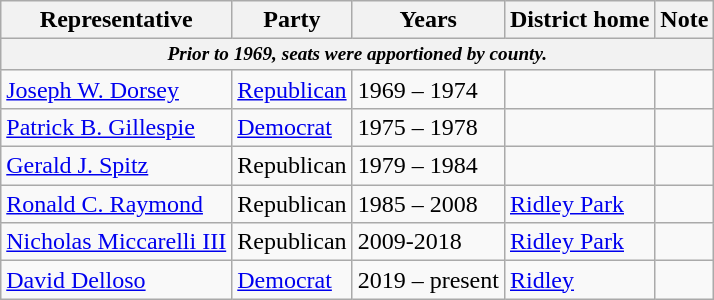<table class=wikitable>
<tr valign=bottom>
<th>Representative</th>
<th>Party</th>
<th>Years</th>
<th>District home</th>
<th>Note</th>
</tr>
<tr>
<th colspan=5 style="font-size: 80%;"><em>Prior to 1969, seats were apportioned by county.</em></th>
</tr>
<tr>
<td><a href='#'>Joseph W. Dorsey</a></td>
<td><a href='#'>Republican</a></td>
<td>1969 – 1974</td>
<td></td>
<td></td>
</tr>
<tr>
<td><a href='#'>Patrick B. Gillespie</a></td>
<td><a href='#'>Democrat</a></td>
<td>1975 – 1978</td>
<td></td>
<td></td>
</tr>
<tr>
<td><a href='#'>Gerald J. Spitz</a></td>
<td>Republican</td>
<td>1979 – 1984</td>
<td></td>
<td></td>
</tr>
<tr>
<td><a href='#'>Ronald C. Raymond</a></td>
<td>Republican</td>
<td>1985 – 2008</td>
<td><a href='#'>Ridley Park</a></td>
<td></td>
</tr>
<tr>
<td><a href='#'>Nicholas Miccarelli III</a></td>
<td>Republican</td>
<td>2009-2018</td>
<td><a href='#'>Ridley Park</a></td>
<td></td>
</tr>
<tr>
<td><a href='#'>David Delloso</a></td>
<td><a href='#'>Democrat</a></td>
<td>2019 – present</td>
<td><a href='#'>Ridley</a></td>
<td></td>
</tr>
</table>
